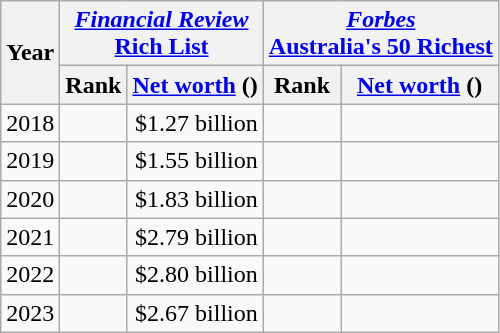<table class="wikitable">
<tr>
<th rowspan=2>Year</th>
<th colspan="2"><em><a href='#'>Financial Review</a></em><br><a href='#'>Rich List</a></th>
<th colspan="2"><em><a href='#'>Forbes</a></em><br><a href='#'>Australia's 50 Richest</a></th>
</tr>
<tr>
<th>Rank</th>
<th><a href='#'>Net worth</a> ()</th>
<th>Rank</th>
<th><a href='#'>Net worth</a> ()</th>
</tr>
<tr>
<td>2018</td>
<td style="text-align:center;"> </td>
<td style="text-align:right;">$1.27 billion </td>
<td align="center"></td>
<td align="right"></td>
</tr>
<tr>
<td>2019</td>
<td align="center"></td>
<td align="right">$1.55 billion </td>
<td align="center"></td>
<td align="right"></td>
</tr>
<tr>
<td>2020</td>
<td align="center"></td>
<td align="right">$1.83 billion </td>
<td align="center"></td>
<td align="right"></td>
</tr>
<tr>
<td>2021</td>
<td align="center"></td>
<td align="right">$2.79 billion </td>
<td align="center"></td>
<td align="right"></td>
</tr>
<tr>
<td>2022</td>
<td align="center"></td>
<td align="right">$2.80 billion </td>
<td align="center"></td>
<td align="right"></td>
</tr>
<tr>
<td>2023</td>
<td align="center"></td>
<td align="right">$2.67 billion </td>
<td align="center"></td>
<td align="right"></td>
</tr>
</table>
